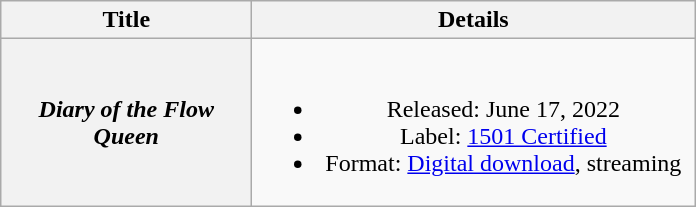<table class="wikitable plainrowheaders" style="text-align:center;">
<tr>
<th scope="col" style="width:10em;">Title</th>
<th scope="col" style="width:18em;">Details</th>
</tr>
<tr>
<th scope="row"><em>Diary of the Flow Queen</em></th>
<td><br><ul><li>Released: June 17, 2022</li><li>Label: <a href='#'>1501 Certified</a></li><li>Format: <a href='#'>Digital download</a>, streaming</li></ul></td>
</tr>
</table>
